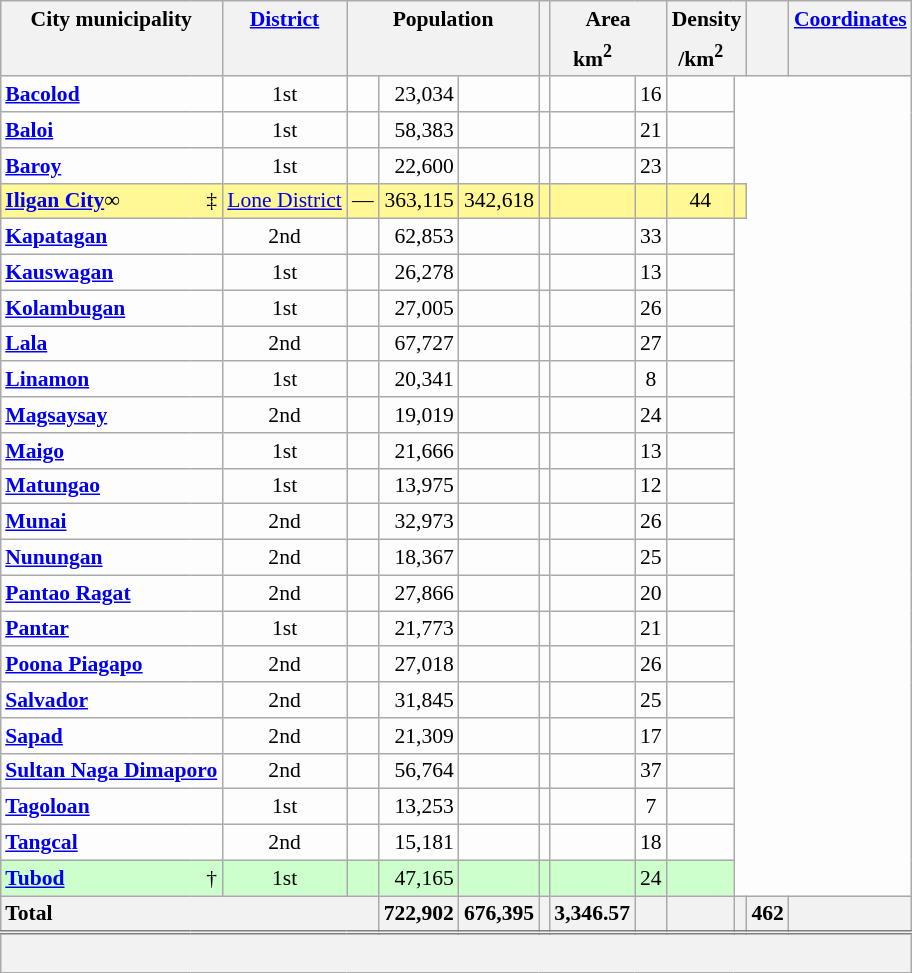<table class="wikitable sortable" style="margin:auto;table-layout:fixed;text-align:right;background-color:#FDFDFD;font-size:90%;border-collapse:collapse;">
<tr>
<th scope="col" style="border-bottom:none;" class="unsortable" colspan=2>City  municipality</th>
<th scope="col" style="border-bottom:none;" class="unsortable"><a href='#'>District</a></th>
<th scope="col" style="border-bottom:none;" class="unsortable" colspan=3>Population</th>
<th scope="col" style="border-bottom:none;" class="unsortable"></th>
<th scope="col" style="border-bottom:none;" class="unsortable" colspan=2>Area</th>
<th scope="col" style="border-bottom:none;" class="unsortable" colspan=2>Density</th>
<th scope="col" style="border-bottom:none;" class="unsortable"></th>
<th scope="col" style="border-bottom:none;" class="unsortable"><a href='#'>Coordinates</a></th>
</tr>
<tr>
<th scope="col" style="border-top:none;" colspan=2></th>
<th scope="col" style="border-top:none;"></th>
<th scope="col" style="border-style:hidden hidden solid solid;" colspan=2></th>
<th scope="col" style="border-style:hidden solid solid hidden;"></th>
<th scope="col" style="border-top:none;"></th>
<th scope="col" style="border-style:hidden hidden solid solid;">km<sup>2</sup></th>
<th scope="col" style="border-style:hidden solid solid hidden;" class="unsortable"></th>
<th scope="col" style="border-style:hidden hidden solid solid;">/km<sup>2</sup></th>
<th scope="col" style="border-style:hidden solid solid hidden;" class="unsortable"></th>
<th scope="col" style="border-top:none;"></th>
<th scope="col" style="border-top:none;"></th>
</tr>
<tr>
<th scope="row" style="text-align:left;background-color:initial;" colspan=2><a href='#'>Bacolod</a></th>
<td style="text-align:center;">1st</td>
<td></td>
<td>23,034</td>
<td></td>
<td></td>
<td></td>
<td style="text-align:center;">16</td>
<td style="text-align:center;"></td>
</tr>
<tr>
<th scope="row" style="text-align:left;background-color:initial;" colspan=2><a href='#'>Baloi</a></th>
<td style="text-align:center;">1st</td>
<td></td>
<td>58,383</td>
<td></td>
<td></td>
<td></td>
<td style="text-align:center;">21</td>
<td style="text-align:center;"></td>
</tr>
<tr>
<th scope="row" style="text-align:left;background-color:initial;" colspan=2><a href='#'>Baroy</a></th>
<td style="text-align:center;">1st</td>
<td></td>
<td>22,600</td>
<td></td>
<td></td>
<td></td>
<td style="text-align:center;">23</td>
<td style="text-align:center;"></td>
</tr>
<tr style="background-color:#FFF895;">
<th scope="row" style="text-align:left;background-color:#FFF895;border-right:0;"><a href='#'>Iligan City</a>∞</th>
<td style="text-align:right;border-left:0;">‡</td>
<td style="text-align:center;"><a href='#'>Lone District</a></td>
<td>—</td>
<td>363,115</td>
<td>342,618</td>
<td></td>
<td></td>
<td></td>
<td style="text-align:center;">44</td>
<td style="text-align:center;"></td>
</tr>
<tr>
<th scope="row" style="text-align:left;background-color:initial;" colspan=2><a href='#'>Kapatagan</a></th>
<td style="text-align:center;">2nd</td>
<td></td>
<td>62,853</td>
<td></td>
<td></td>
<td></td>
<td style="text-align:center;">33</td>
<td style="text-align:center;"></td>
</tr>
<tr>
<th scope="row" style="text-align:left;background-color:initial;" colspan=2><a href='#'>Kauswagan</a></th>
<td style="text-align:center;">1st</td>
<td></td>
<td>26,278</td>
<td></td>
<td></td>
<td></td>
<td style="text-align:center;">13</td>
<td style="text-align:center;"></td>
</tr>
<tr>
<th scope="row" style="text-align:left;background-color:initial;" colspan=2><a href='#'>Kolambugan</a></th>
<td style="text-align:center;">1st</td>
<td></td>
<td>27,005</td>
<td></td>
<td></td>
<td></td>
<td style="text-align:center;">26</td>
<td style="text-align:center;"></td>
</tr>
<tr>
<th scope="row" style="text-align:left;background-color:initial;" colspan=2><a href='#'>Lala</a></th>
<td style="text-align:center;">2nd</td>
<td></td>
<td>67,727</td>
<td></td>
<td></td>
<td></td>
<td style="text-align:center;">27</td>
<td style="text-align:center;"></td>
</tr>
<tr>
<th scope="row" style="text-align:left;background-color:initial;" colspan=2><a href='#'>Linamon</a></th>
<td style="text-align:center;">1st</td>
<td></td>
<td>20,341</td>
<td></td>
<td></td>
<td></td>
<td style="text-align:center;">8</td>
<td style="text-align:center;"></td>
</tr>
<tr>
<th scope="row" style="text-align:left;background-color:initial;" colspan=2><a href='#'>Magsaysay</a></th>
<td style="text-align:center;">2nd</td>
<td></td>
<td>19,019</td>
<td></td>
<td></td>
<td></td>
<td style="text-align:center;">24</td>
<td style="text-align:center;"></td>
</tr>
<tr>
<th scope="row" style="text-align:left;background-color:initial;" colspan=2><a href='#'>Maigo</a></th>
<td style="text-align:center;">1st</td>
<td></td>
<td>21,666</td>
<td></td>
<td></td>
<td></td>
<td style="text-align:center;">13</td>
<td style="text-align:center;"></td>
</tr>
<tr>
<th scope="row" style="text-align:left;background-color:initial;" colspan=2><a href='#'>Matungao</a></th>
<td style="text-align:center;">1st</td>
<td></td>
<td>13,975</td>
<td></td>
<td></td>
<td></td>
<td style="text-align:center;">12</td>
<td style="text-align:center;"></td>
</tr>
<tr>
<th scope="row" style="text-align:left;background-color:initial;" colspan=2><a href='#'>Munai</a></th>
<td style="text-align:center;">2nd</td>
<td></td>
<td>32,973</td>
<td></td>
<td></td>
<td></td>
<td style="text-align:center;">26</td>
<td style="text-align:center;"><em></em></td>
</tr>
<tr>
<th scope="row" style="text-align:left;background-color:initial;" colspan=2><a href='#'>Nunungan</a></th>
<td style="text-align:center;">2nd</td>
<td></td>
<td>18,367</td>
<td></td>
<td></td>
<td></td>
<td style="text-align:center;">25</td>
<td style="text-align:center;"><em></em></td>
</tr>
<tr>
<th scope="row" style="text-align:left;background-color:initial;" colspan=2><a href='#'>Pantao Ragat</a></th>
<td style="text-align:center;">2nd</td>
<td></td>
<td>27,866</td>
<td></td>
<td></td>
<td></td>
<td style="text-align:center;">20</td>
<td style="text-align:center;"></td>
</tr>
<tr>
<th scope="row" style="text-align:left;background-color:initial;" colspan=2><a href='#'>Pantar</a></th>
<td style="text-align:center;">1st</td>
<td></td>
<td>21,773</td>
<td></td>
<td></td>
<td></td>
<td style="text-align:center;">21</td>
<td style="text-align:center;"></td>
</tr>
<tr>
<th scope="row" style="text-align:left;background-color:initial;" colspan=2><a href='#'>Poona Piagapo</a></th>
<td style="text-align:center;">2nd</td>
<td></td>
<td>27,018</td>
<td></td>
<td></td>
<td></td>
<td style="text-align:center;">26</td>
<td style="text-align:center;"></td>
</tr>
<tr>
<th scope="row" style="text-align:left;background-color:initial;" colspan=2><a href='#'>Salvador</a></th>
<td style="text-align:center;">2nd</td>
<td></td>
<td>31,845</td>
<td></td>
<td></td>
<td></td>
<td style="text-align:center;">25</td>
<td style="text-align:center;"></td>
</tr>
<tr>
<th scope="row" style="text-align:left;background-color:initial;" colspan=2><a href='#'>Sapad</a></th>
<td style="text-align:center;">2nd</td>
<td></td>
<td>21,309</td>
<td></td>
<td></td>
<td></td>
<td style="text-align:center;">17</td>
<td style="text-align:center;"></td>
</tr>
<tr>
<th scope="row" style="text-align:left;background-color:initial;" colspan=2><a href='#'>Sultan Naga Dimaporo </a></th>
<td style="text-align:center;">2nd</td>
<td></td>
<td>56,764</td>
<td></td>
<td></td>
<td></td>
<td style="text-align:center;">37</td>
<td style="text-align:center;"></td>
</tr>
<tr>
<th scope="row" style="text-align:left;background-color:initial;" colspan=2><a href='#'>Tagoloan</a></th>
<td style="text-align:center;">1st</td>
<td></td>
<td>13,253</td>
<td></td>
<td></td>
<td></td>
<td style="text-align:center;">7</td>
<td style="text-align:center;"><em></em></td>
</tr>
<tr>
<th scope="row" style="text-align:left;background-color:initial;" colspan=2><a href='#'>Tangcal</a></th>
<td style="text-align:center;">2nd</td>
<td></td>
<td>15,181</td>
<td></td>
<td></td>
<td></td>
<td style="text-align:center;">18</td>
<td style="text-align:center;"><em></em></td>
</tr>
<tr style="background-color:#CCFFCC;">
<th scope="row" style="text-align:left;background-color:#CCFFCC;border-right:0;"><a href='#'>Tubod</a></th>
<td style="text-align:right;border-left:0;">†</td>
<td style="text-align:center;">1st</td>
<td></td>
<td>47,165</td>
<td></td>
<td></td>
<td></td>
<td style="text-align:center;">24</td>
<td style="text-align:center;"></td>
</tr>
<tr class="sortbottom">
<th scope="row" colspan=4 style="text-align:left;">Total</th>
<th scope="col" style="text-align:right;">722,902</th>
<th scope="col" style="text-align:right;">676,395</th>
<th scope="col" style="text-align:right;"></th>
<th scope="col" style="text-align:right;">3,346.57</th>
<th scope="col"></th>
<th scope="col" style="text-align:right;"></th>
<th scope="col" style="text-align:right;"></th>
<th scope="col">462</th>
<th scope="col" style="font-style:italic;"></th>
</tr>
<tr class="sortbottom" style="background-color:#F2F2F2;border-top:double grey;line-height:1.3em;">
<td colspan="13"><br></td>
</tr>
</table>
